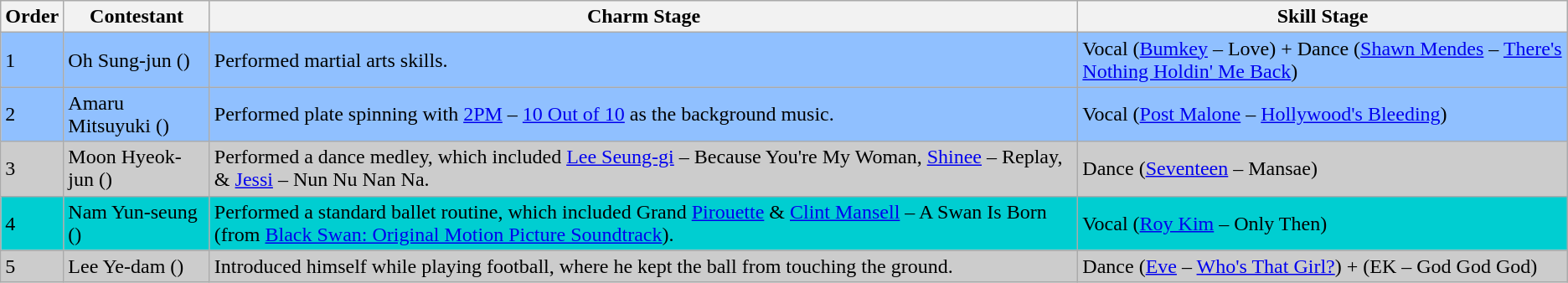<table class="wikitable">
<tr>
<th>Order</th>
<th>Contestant</th>
<th>Charm Stage</th>
<th>Skill Stage</th>
</tr>
<tr style="background:#90C0FF">
<td>1</td>
<td>Oh Sung-jun ()</td>
<td>Performed martial arts skills.</td>
<td>Vocal (<a href='#'>Bumkey</a> – Love) + Dance (<a href='#'>Shawn Mendes</a> – <a href='#'>There's Nothing Holdin' Me Back</a>)</td>
</tr>
<tr style="background:#90C0FF">
<td>2</td>
<td>Amaru Mitsuyuki ()</td>
<td>Performed plate spinning with <a href='#'>2PM</a> – <a href='#'>10 Out of 10</a> as the background music.</td>
<td>Vocal (<a href='#'>Post Malone</a> – <a href='#'>Hollywood's Bleeding</a>)</td>
</tr>
<tr style="background:#CCCCCC">
<td>3</td>
<td>Moon Hyeok-jun ()</td>
<td>Performed a dance medley, which included <a href='#'>Lee Seung-gi</a> – Because You're My Woman, <a href='#'>Shinee</a> – Replay, & <a href='#'>Jessi</a> – Nun Nu Nan Na.</td>
<td>Dance (<a href='#'>Seventeen</a> – Mansae)</td>
</tr>
<tr style="background:#00CED1">
<td>4</td>
<td>Nam Yun-seung ()</td>
<td>Performed a standard ballet routine, which included Grand <a href='#'>Pirouette</a> & <a href='#'>Clint Mansell</a> – A Swan Is Born (from <a href='#'>Black Swan: Original Motion Picture Soundtrack</a>).</td>
<td>Vocal (<a href='#'>Roy Kim</a> – Only Then)</td>
</tr>
<tr style="background:#CCCCCC">
<td>5</td>
<td>Lee Ye-dam ()</td>
<td>Introduced himself while playing football, where he kept the ball from touching the ground.</td>
<td>Dance (<a href='#'>Eve</a> – <a href='#'>Who's That Girl?</a>) + (EK – God God God)</td>
</tr>
</table>
